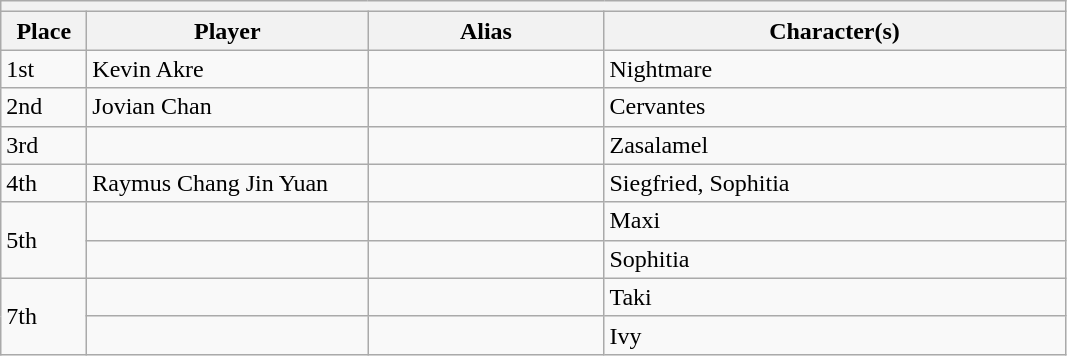<table class="wikitable">
<tr>
<th colspan=5></th>
</tr>
<tr>
<th style="width:50px;">Place</th>
<th style="width:180px;">Player</th>
<th style="width:150px;">Alias</th>
<th style="width:300px;">Character(s)</th>
</tr>
<tr>
<td>1st</td>
<td> Kevin Akre</td>
<td></td>
<td>Nightmare</td>
</tr>
<tr>
<td>2nd</td>
<td> Jovian Chan</td>
<td></td>
<td>Cervantes</td>
</tr>
<tr>
<td>3rd</td>
<td></td>
<td></td>
<td>Zasalamel</td>
</tr>
<tr>
<td>4th</td>
<td> Raymus Chang Jin Yuan</td>
<td></td>
<td>Siegfried, Sophitia</td>
</tr>
<tr>
<td rowspan=2>5th</td>
<td></td>
<td></td>
<td>Maxi</td>
</tr>
<tr>
<td></td>
<td></td>
<td>Sophitia</td>
</tr>
<tr>
<td rowspan=2>7th</td>
<td></td>
<td></td>
<td>Taki</td>
</tr>
<tr>
<td></td>
<td></td>
<td>Ivy</td>
</tr>
</table>
